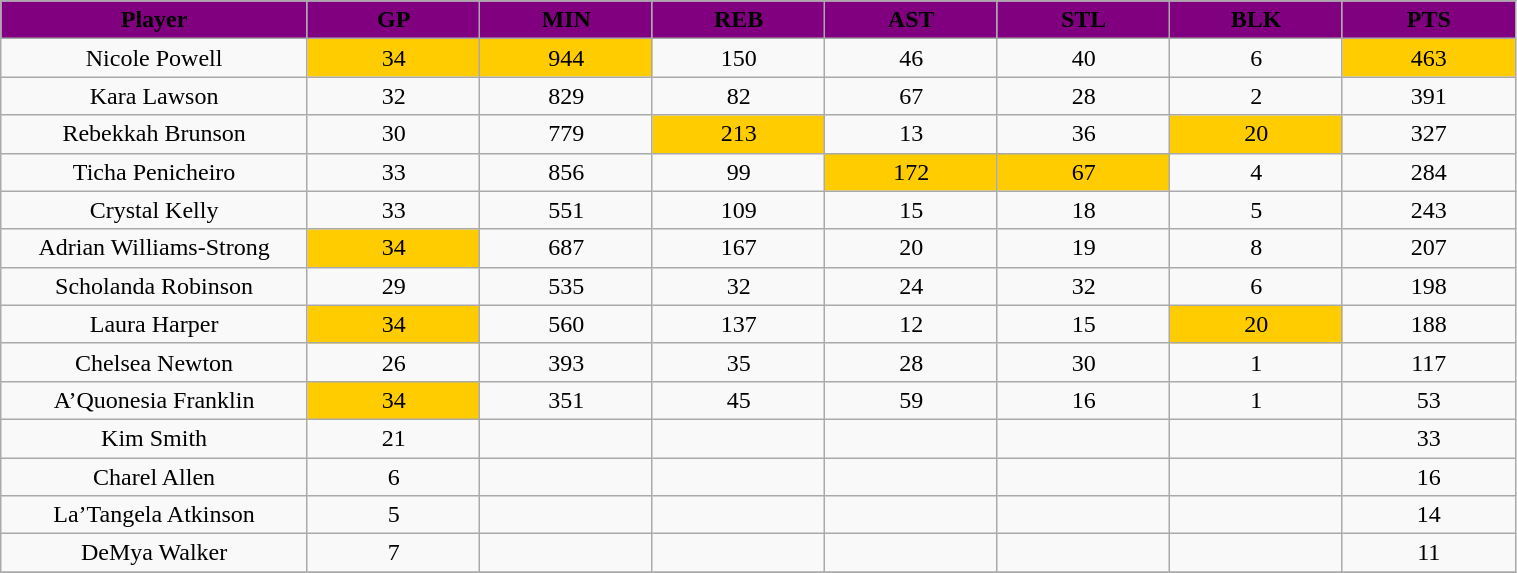<table class="wikitable sortable">
<tr>
<th style="background:purple; color:black;" width="16%">Player</th>
<th style="background:purple; color:black;" width="9%">GP</th>
<th style="background:purple; color:black;" width="9%">MIN</th>
<th style="background:purple; color:black;" width="9%">REB</th>
<th style="background:purple; color:black;" width="9%">AST</th>
<th style="background:purple; color:black;" width="9%">STL</th>
<th style="background:purple; color:black;" width="9%">BLK</th>
<th style="background:purple; color:black;" width="9%">PTS</th>
</tr>
<tr align="center">
<td>Nicole Powell</td>
<td bgcolor="#FFCC00">34</td>
<td bgcolor="#FFCC00">944</td>
<td>150</td>
<td>46</td>
<td>40</td>
<td>6</td>
<td bgcolor="#FFCC00">463</td>
</tr>
<tr align="center">
<td>Kara Lawson</td>
<td>32</td>
<td>829</td>
<td>82</td>
<td>67</td>
<td>28</td>
<td>2</td>
<td>391</td>
</tr>
<tr align="center">
<td>Rebekkah Brunson</td>
<td>30</td>
<td>779</td>
<td bgcolor="#FFCC00">213</td>
<td>13</td>
<td>36</td>
<td bgcolor="#FFCC00">20</td>
<td>327</td>
</tr>
<tr align="center">
<td>Ticha Penicheiro</td>
<td>33</td>
<td>856</td>
<td>99</td>
<td bgcolor="#FFCC00">172</td>
<td bgcolor="#FFCC00">67</td>
<td>4</td>
<td>284</td>
</tr>
<tr align="center">
<td>Crystal Kelly</td>
<td>33</td>
<td>551</td>
<td>109</td>
<td>15</td>
<td>18</td>
<td>5</td>
<td>243</td>
</tr>
<tr align="center">
<td>Adrian Williams-Strong</td>
<td bgcolor="#FFCC00">34</td>
<td>687</td>
<td>167</td>
<td>20</td>
<td>19</td>
<td>8</td>
<td>207</td>
</tr>
<tr align="center">
<td>Scholanda Robinson</td>
<td>29</td>
<td>535</td>
<td>32</td>
<td>24</td>
<td>32</td>
<td>6</td>
<td>198</td>
</tr>
<tr align="center">
<td>Laura Harper</td>
<td bgcolor="#FFCC00">34</td>
<td>560</td>
<td>137</td>
<td>12</td>
<td>15</td>
<td bgcolor="#FFCC00">20</td>
<td>188</td>
</tr>
<tr align="center">
<td>Chelsea Newton</td>
<td>26</td>
<td>393</td>
<td>35</td>
<td>28</td>
<td>30</td>
<td>1</td>
<td>117</td>
</tr>
<tr align="center">
<td>A’Quonesia Franklin</td>
<td bgcolor="#FFCC00">34</td>
<td>351</td>
<td>45</td>
<td>59</td>
<td>16</td>
<td>1</td>
<td>53</td>
</tr>
<tr align="center">
<td>Kim Smith</td>
<td>21</td>
<td></td>
<td></td>
<td></td>
<td></td>
<td></td>
<td>33</td>
</tr>
<tr align="center">
<td>Charel Allen</td>
<td>6</td>
<td></td>
<td></td>
<td></td>
<td></td>
<td></td>
<td>16</td>
</tr>
<tr align="center">
<td>La’Tangela Atkinson</td>
<td>5</td>
<td></td>
<td></td>
<td></td>
<td></td>
<td></td>
<td>14</td>
</tr>
<tr align="center">
<td>DeMya Walker</td>
<td>7</td>
<td></td>
<td></td>
<td></td>
<td></td>
<td></td>
<td>11</td>
</tr>
<tr align="center">
</tr>
</table>
